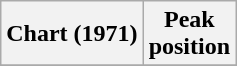<table class="wikitable sortable">
<tr>
<th align="left">Chart (1971)</th>
<th align="center">Peak<br>position</th>
</tr>
<tr>
</tr>
</table>
